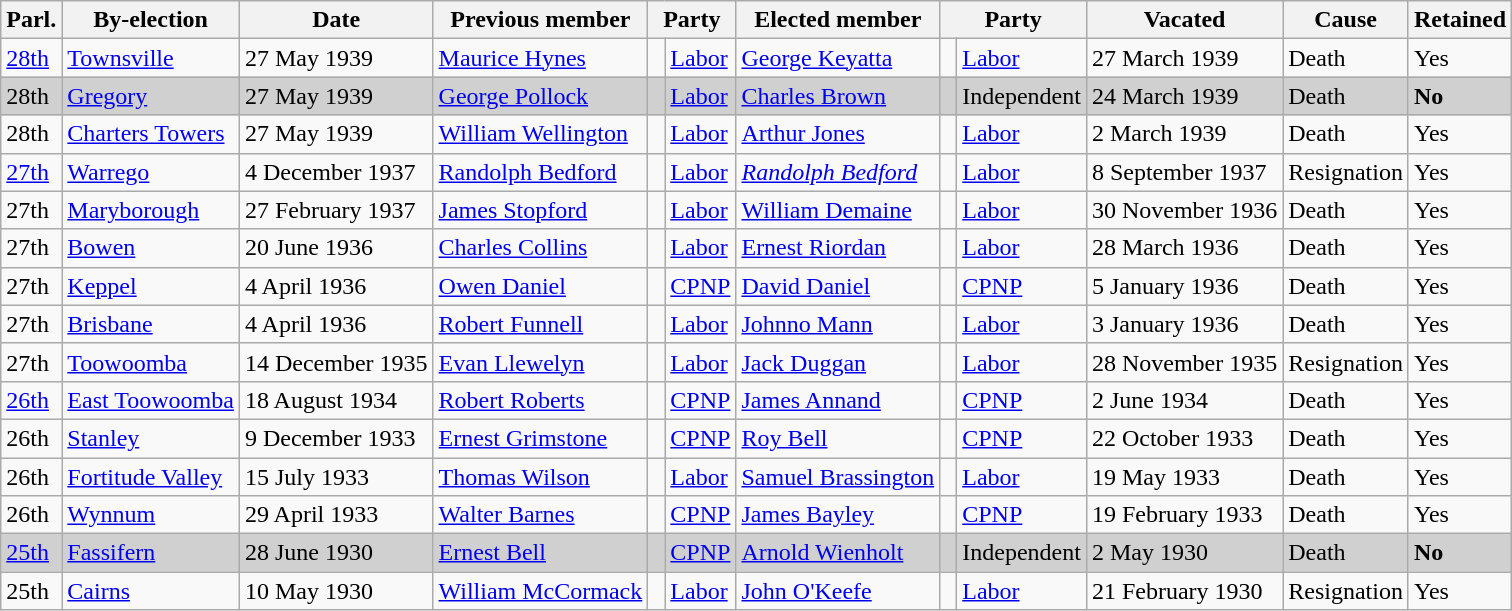<table class="wikitable">
<tr>
<th>Parl.</th>
<th>By-election</th>
<th>Date</th>
<th>Previous member</th>
<th colspan="2">Party</th>
<th>Elected member</th>
<th colspan="2">Party</th>
<th>Vacated</th>
<th>Cause</th>
<th>Retained</th>
</tr>
<tr>
<td><a href='#'>28th</a></td>
<td><a href='#'>Townsville</a></td>
<td>27 May 1939</td>
<td><a href='#'>Maurice Hynes</a></td>
<td> </td>
<td><a href='#'>Labor</a></td>
<td><a href='#'>George Keyatta</a></td>
<td> </td>
<td><a href='#'>Labor</a></td>
<td>27 March 1939</td>
<td>Death</td>
<td>Yes</td>
</tr>
<tr style="background:#d0d0d0;">
<td>28th</td>
<td><a href='#'>Gregory</a></td>
<td>27 May 1939</td>
<td><a href='#'>George Pollock</a></td>
<td> </td>
<td><a href='#'>Labor</a></td>
<td><a href='#'>Charles Brown</a></td>
<td> </td>
<td>Independent</td>
<td>24 March 1939</td>
<td>Death</td>
<td><strong>No</strong></td>
</tr>
<tr>
<td>28th</td>
<td><a href='#'>Charters Towers</a></td>
<td>27 May 1939</td>
<td><a href='#'>William Wellington</a></td>
<td> </td>
<td><a href='#'>Labor</a></td>
<td><a href='#'>Arthur Jones</a></td>
<td> </td>
<td><a href='#'>Labor</a></td>
<td>2 March 1939</td>
<td>Death</td>
<td>Yes</td>
</tr>
<tr>
<td><a href='#'>27th</a></td>
<td><a href='#'>Warrego</a></td>
<td>4 December 1937</td>
<td><a href='#'>Randolph Bedford</a></td>
<td> </td>
<td><a href='#'>Labor</a></td>
<td><em><a href='#'>Randolph Bedford</a></em></td>
<td> </td>
<td><a href='#'>Labor</a></td>
<td>8 September 1937</td>
<td>Resignation</td>
<td>Yes</td>
</tr>
<tr>
<td>27th</td>
<td><a href='#'>Maryborough</a></td>
<td>27 February 1937</td>
<td><a href='#'>James Stopford</a></td>
<td> </td>
<td><a href='#'>Labor</a></td>
<td><a href='#'>William Demaine</a></td>
<td> </td>
<td><a href='#'>Labor</a></td>
<td>30 November 1936</td>
<td>Death</td>
<td>Yes</td>
</tr>
<tr>
<td>27th</td>
<td><a href='#'>Bowen</a></td>
<td>20 June 1936</td>
<td><a href='#'>Charles Collins</a></td>
<td> </td>
<td><a href='#'>Labor</a></td>
<td><a href='#'>Ernest Riordan</a></td>
<td> </td>
<td><a href='#'>Labor</a></td>
<td>28 March 1936</td>
<td>Death</td>
<td>Yes</td>
</tr>
<tr>
<td>27th</td>
<td><a href='#'>Keppel</a></td>
<td>4 April 1936</td>
<td><a href='#'>Owen Daniel</a></td>
<td> </td>
<td><a href='#'>CPNP</a></td>
<td><a href='#'>David Daniel</a></td>
<td> </td>
<td><a href='#'>CPNP</a></td>
<td>5 January 1936</td>
<td>Death</td>
<td>Yes</td>
</tr>
<tr>
<td>27th</td>
<td><a href='#'>Brisbane</a></td>
<td>4 April 1936</td>
<td><a href='#'>Robert Funnell</a></td>
<td> </td>
<td><a href='#'>Labor</a></td>
<td><a href='#'>Johnno Mann</a></td>
<td> </td>
<td><a href='#'>Labor</a></td>
<td>3 January 1936</td>
<td>Death</td>
<td>Yes</td>
</tr>
<tr>
<td>27th</td>
<td><a href='#'>Toowoomba</a></td>
<td>14 December 1935</td>
<td><a href='#'>Evan Llewelyn</a></td>
<td> </td>
<td><a href='#'>Labor</a></td>
<td><a href='#'>Jack Duggan</a></td>
<td> </td>
<td><a href='#'>Labor</a></td>
<td>28 November 1935</td>
<td>Resignation</td>
<td>Yes</td>
</tr>
<tr>
<td><a href='#'>26th</a></td>
<td><a href='#'>East Toowoomba</a></td>
<td>18 August 1934</td>
<td><a href='#'>Robert Roberts</a></td>
<td> </td>
<td><a href='#'>CPNP</a></td>
<td><a href='#'>James Annand</a></td>
<td> </td>
<td><a href='#'>CPNP</a></td>
<td>2 June 1934</td>
<td>Death</td>
<td>Yes</td>
</tr>
<tr>
<td>26th</td>
<td><a href='#'>Stanley</a></td>
<td>9 December 1933</td>
<td><a href='#'>Ernest Grimstone</a></td>
<td> </td>
<td><a href='#'>CPNP</a></td>
<td><a href='#'>Roy Bell</a></td>
<td> </td>
<td><a href='#'>CPNP</a></td>
<td>22 October 1933</td>
<td>Death</td>
<td>Yes</td>
</tr>
<tr>
<td>26th</td>
<td><a href='#'>Fortitude Valley</a></td>
<td>15 July 1933</td>
<td><a href='#'>Thomas Wilson</a></td>
<td> </td>
<td><a href='#'>Labor</a></td>
<td><a href='#'>Samuel Brassington</a></td>
<td> </td>
<td><a href='#'>Labor</a></td>
<td>19 May 1933</td>
<td>Death</td>
<td>Yes</td>
</tr>
<tr>
<td>26th</td>
<td><a href='#'>Wynnum</a></td>
<td>29 April 1933</td>
<td><a href='#'>Walter Barnes</a></td>
<td> </td>
<td><a href='#'>CPNP</a></td>
<td><a href='#'>James Bayley</a></td>
<td> </td>
<td><a href='#'>CPNP</a></td>
<td>19 February 1933</td>
<td>Death</td>
<td>Yes</td>
</tr>
<tr style="background:#d0d0d0;">
<td><a href='#'>25th</a></td>
<td><a href='#'>Fassifern</a></td>
<td>28 June 1930</td>
<td><a href='#'>Ernest Bell</a></td>
<td> </td>
<td><a href='#'>CPNP</a></td>
<td><a href='#'>Arnold Wienholt</a></td>
<td> </td>
<td>Independent</td>
<td>2 May 1930</td>
<td>Death</td>
<td><strong>No</strong></td>
</tr>
<tr>
<td>25th</td>
<td><a href='#'>Cairns</a></td>
<td>10 May 1930</td>
<td><a href='#'>William McCormack</a></td>
<td> </td>
<td><a href='#'>Labor</a></td>
<td><a href='#'>John O'Keefe</a></td>
<td> </td>
<td><a href='#'>Labor</a></td>
<td>21 February 1930</td>
<td>Resignation</td>
<td>Yes</td>
</tr>
</table>
